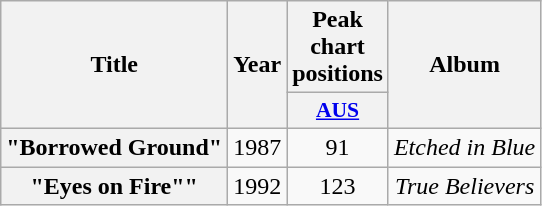<table class="wikitable plainrowheaders" style="text-align:center">
<tr>
<th scope="col" rowspan="2">Title</th>
<th scope="col" rowspan="2">Year</th>
<th scope="col" colspan="1">Peak chart positions</th>
<th scope="col" rowspan="2">Album</th>
</tr>
<tr>
<th scope="col" style="width:3em; font-size:90%"><a href='#'>AUS</a><br></th>
</tr>
<tr>
<th scope="row">"Borrowed Ground"</th>
<td>1987</td>
<td>91</td>
<td><em>Etched in Blue</em></td>
</tr>
<tr>
<th scope="row">"Eyes on Fire""</th>
<td>1992</td>
<td>123</td>
<td><em>True Believers</em></td>
</tr>
</table>
